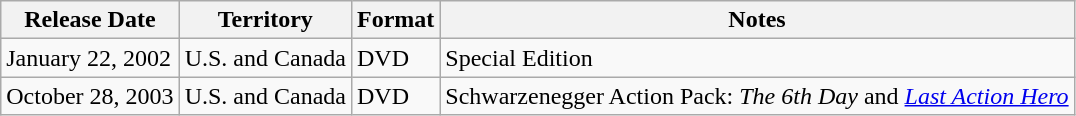<table class="wikitable">
<tr>
<th>Release Date</th>
<th>Territory</th>
<th>Format</th>
<th>Notes</th>
</tr>
<tr>
<td>January 22, 2002</td>
<td>U.S. and Canada</td>
<td>DVD</td>
<td>Special Edition</td>
</tr>
<tr>
<td>October 28, 2003</td>
<td>U.S. and Canada</td>
<td>DVD</td>
<td>Schwarzenegger Action Pack: <em>The 6th Day</em> and <em><a href='#'>Last Action Hero</a></em></td>
</tr>
</table>
